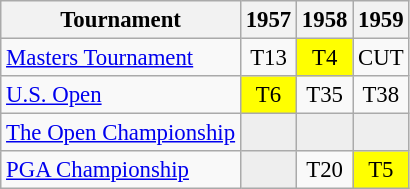<table class="wikitable" style="font-size:95%;text-align:center;">
<tr>
<th>Tournament</th>
<th>1957</th>
<th>1958</th>
<th>1959</th>
</tr>
<tr>
<td align=left><a href='#'>Masters Tournament</a></td>
<td>T13</td>
<td style="background:yellow;">T4</td>
<td>CUT</td>
</tr>
<tr>
<td align=left><a href='#'>U.S. Open</a></td>
<td style="background:yellow;">T6</td>
<td>T35</td>
<td>T38</td>
</tr>
<tr>
<td align=left><a href='#'>The Open Championship</a></td>
<td style="background:#eeeeee;"></td>
<td style="background:#eeeeee;"></td>
<td style="background:#eeeeee;"></td>
</tr>
<tr>
<td align=left><a href='#'>PGA Championship</a></td>
<td style="background:#eeeeee;"></td>
<td>T20</td>
<td style="background:yellow;">T5</td>
</tr>
</table>
